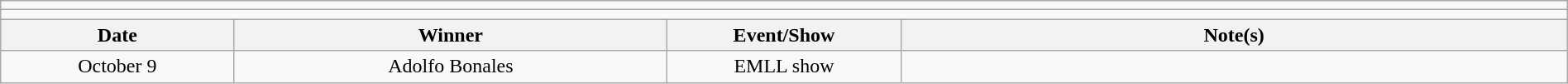<table class="wikitable" style="text-align:center; width:100%;">
<tr>
<td colspan=5></td>
</tr>
<tr>
<td colspan=5><strong></strong></td>
</tr>
<tr>
<th width=14%>Date</th>
<th width=26%>Winner</th>
<th width=14%>Event/Show</th>
<th width=40%>Note(s)</th>
</tr>
<tr>
<td>October 9</td>
<td>Adolfo Bonales</td>
<td>EMLL show</td>
<td align=left></td>
</tr>
</table>
